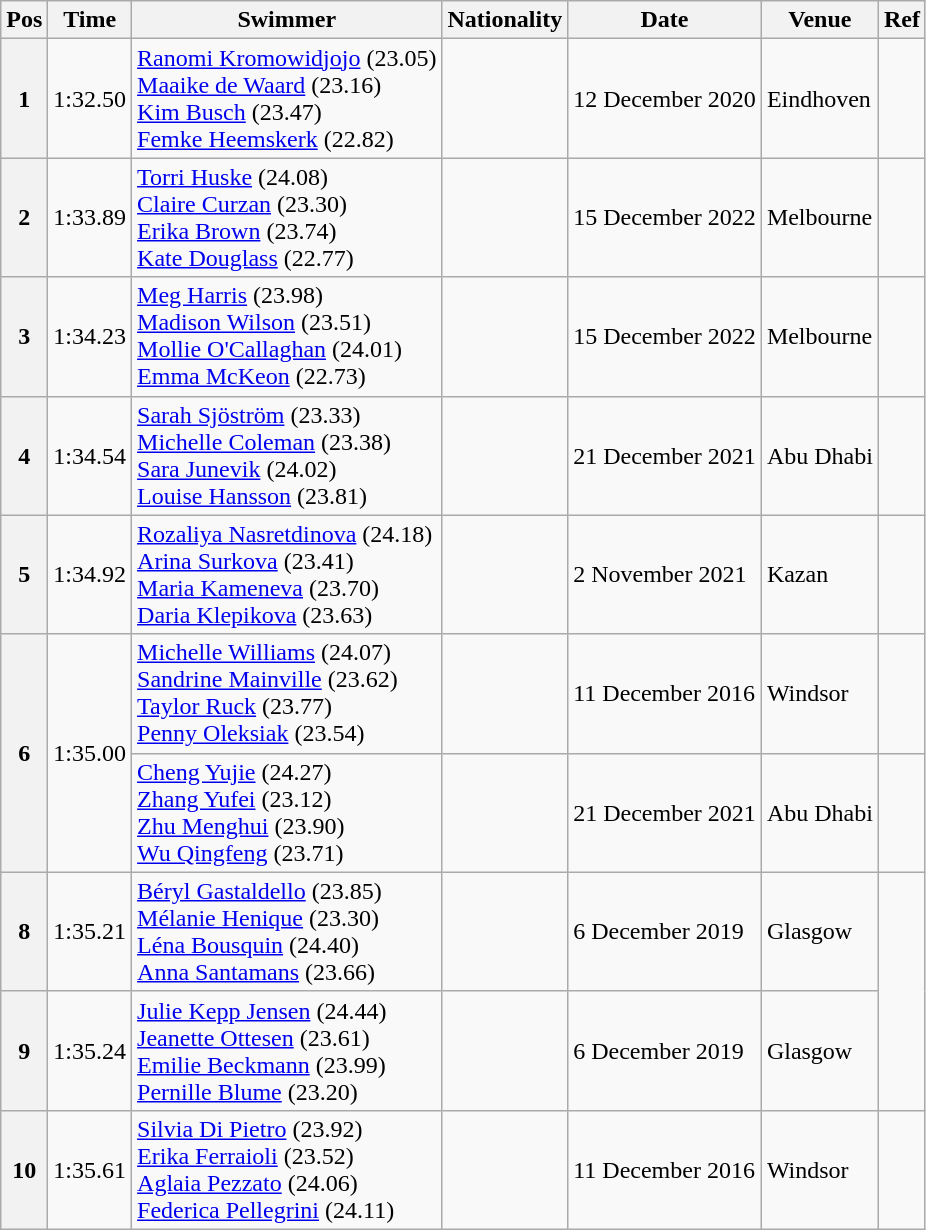<table class="wikitable">
<tr>
<th>Pos</th>
<th>Time</th>
<th>Swimmer</th>
<th>Nationality</th>
<th>Date</th>
<th>Venue</th>
<th>Ref</th>
</tr>
<tr>
<th>1</th>
<td>1:32.50</td>
<td><a href='#'>Ranomi Kromowidjojo</a> (23.05)<br><a href='#'>Maaike de Waard</a> (23.16)<br><a href='#'>Kim Busch</a> (23.47)<br><a href='#'>Femke Heemskerk</a> (22.82)</td>
<td></td>
<td>12 December 2020</td>
<td>Eindhoven</td>
</tr>
<tr>
<th>2</th>
<td>1:33.89</td>
<td><a href='#'>Torri Huske</a> (24.08)<br><a href='#'>Claire Curzan</a> (23.30)<br><a href='#'>Erika Brown</a> (23.74)<br><a href='#'>Kate Douglass</a> (22.77)</td>
<td></td>
<td>15 December 2022</td>
<td>Melbourne</td>
<td></td>
</tr>
<tr>
<th>3</th>
<td>1:34.23</td>
<td><a href='#'>Meg Harris</a> (23.98)<br><a href='#'>Madison Wilson</a> (23.51)<br><a href='#'>Mollie O'Callaghan</a> (24.01)<br><a href='#'>Emma McKeon</a> (22.73)</td>
<td></td>
<td>15 December 2022</td>
<td>Melbourne</td>
<td></td>
</tr>
<tr>
<th>4</th>
<td>1:34.54</td>
<td><a href='#'>Sarah Sjöström</a> (23.33)<br><a href='#'>Michelle Coleman</a> (23.38)<br><a href='#'>Sara Junevik</a> (24.02)<br><a href='#'>Louise Hansson</a> (23.81)</td>
<td></td>
<td>21 December 2021</td>
<td>Abu Dhabi</td>
<td></td>
</tr>
<tr>
<th>5</th>
<td>1:34.92</td>
<td><a href='#'>Rozaliya Nasretdinova</a> (24.18)<br><a href='#'>Arina Surkova</a> (23.41)<br><a href='#'>Maria Kameneva</a> (23.70)<br><a href='#'>Daria Klepikova</a> (23.63)</td>
<td></td>
<td>2 November 2021</td>
<td>Kazan</td>
<td></td>
</tr>
<tr>
<th rowspan=2>6</th>
<td rowspan=2>1:35.00</td>
<td><a href='#'>Michelle Williams</a> (24.07)<br><a href='#'>Sandrine Mainville</a> (23.62)<br><a href='#'>Taylor Ruck</a> (23.77)<br><a href='#'>Penny Oleksiak</a> (23.54)</td>
<td></td>
<td>11 December 2016</td>
<td>Windsor</td>
</tr>
<tr>
<td><a href='#'>Cheng Yujie</a> (24.27)<br><a href='#'>Zhang Yufei</a> (23.12)<br><a href='#'>Zhu Menghui</a> (23.90)<br><a href='#'>Wu Qingfeng</a> (23.71)</td>
<td></td>
<td>21 December 2021</td>
<td>Abu Dhabi</td>
<td></td>
</tr>
<tr>
<th>8</th>
<td>1:35.21</td>
<td><a href='#'>Béryl Gastaldello</a> (23.85)<br><a href='#'>Mélanie Henique</a> (23.30)<br><a href='#'>Léna Bousquin</a> (24.40)<br><a href='#'>Anna Santamans</a> (23.66)</td>
<td></td>
<td>6 December 2019</td>
<td>Glasgow</td>
</tr>
<tr>
<th>9</th>
<td>1:35.24</td>
<td><a href='#'>Julie Kepp Jensen</a> (24.44)<br><a href='#'>Jeanette Ottesen</a> (23.61)<br><a href='#'>Emilie Beckmann</a> (23.99)<br><a href='#'>Pernille Blume</a> (23.20)</td>
<td></td>
<td>6 December 2019</td>
<td>Glasgow</td>
</tr>
<tr>
<th>10</th>
<td>1:35.61</td>
<td><a href='#'>Silvia Di Pietro</a> (23.92)<br><a href='#'>Erika Ferraioli</a> (23.52)<br><a href='#'>Aglaia Pezzato</a> (24.06)<br><a href='#'>Federica Pellegrini</a> (24.11)</td>
<td></td>
<td>11 December 2016</td>
<td>Windsor</td>
<td></td>
</tr>
</table>
